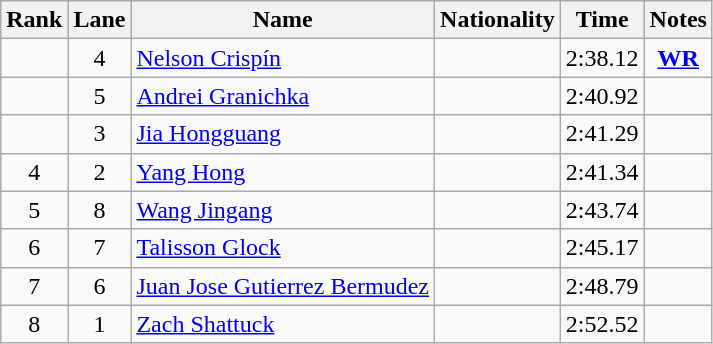<table class="wikitable sortable" style="text-align:center">
<tr>
<th>Rank</th>
<th>Lane</th>
<th>Name</th>
<th>Nationality</th>
<th>Time</th>
<th>Notes</th>
</tr>
<tr>
<td></td>
<td>4</td>
<td align=left><a href='#'>Nelson Crispín</a></td>
<td align=left></td>
<td>2:38.12</td>
<td><strong><a href='#'>WR</a></strong></td>
</tr>
<tr>
<td></td>
<td>5</td>
<td align=left><a href='#'>Andrei Granichka</a></td>
<td align=left></td>
<td>2:40.92</td>
<td></td>
</tr>
<tr>
<td></td>
<td>3</td>
<td align=left><a href='#'>Jia Hongguang</a></td>
<td align=left></td>
<td>2:41.29</td>
<td></td>
</tr>
<tr>
<td>4</td>
<td>2</td>
<td align=left><a href='#'>Yang Hong</a></td>
<td align=left></td>
<td>2:41.34</td>
<td></td>
</tr>
<tr>
<td>5</td>
<td>8</td>
<td align=left><a href='#'>Wang Jingang</a></td>
<td align=left></td>
<td>2:43.74</td>
<td></td>
</tr>
<tr>
<td>6</td>
<td>7</td>
<td align=left><a href='#'>Talisson Glock</a></td>
<td align=left></td>
<td>2:45.17</td>
<td></td>
</tr>
<tr>
<td>7</td>
<td>6</td>
<td align=left><a href='#'>Juan Jose Gutierrez Bermudez</a></td>
<td align=left></td>
<td>2:48.79</td>
<td></td>
</tr>
<tr>
<td>8</td>
<td>1</td>
<td align=left><a href='#'>Zach Shattuck</a></td>
<td align=left></td>
<td>2:52.52</td>
<td></td>
</tr>
</table>
